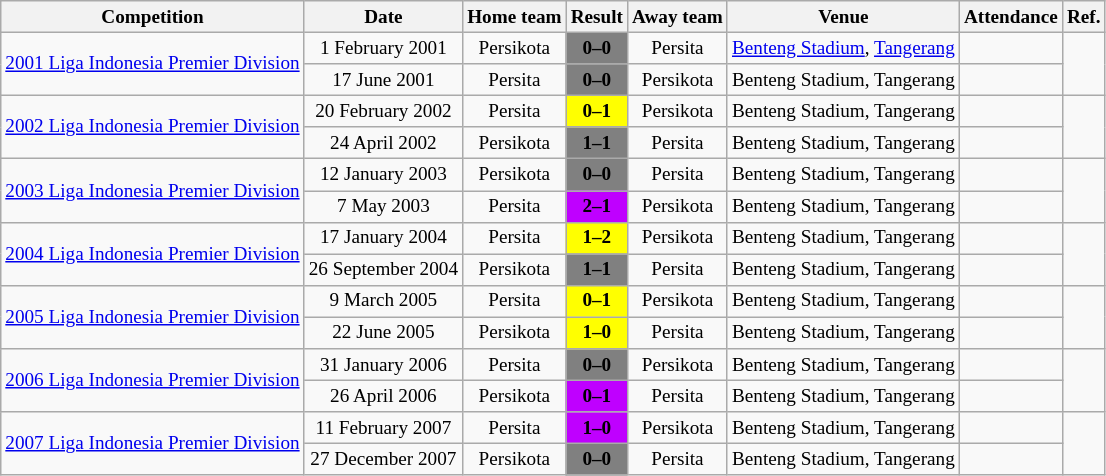<table class="wikitable" style="text-align: center; font-size: 80%">
<tr>
<th>Competition</th>
<th>Date</th>
<th>Home team</th>
<th>Result</th>
<th>Away team</th>
<th>Venue</th>
<th>Attendance</th>
<th>Ref.</th>
</tr>
<tr>
<td rowspan=2><a href='#'>2001 Liga Indonesia Premier Division</a></td>
<td>1 February 2001</td>
<td>Persikota</td>
<td bgcolor=808080><span><strong>0–0</strong></span></td>
<td>Persita</td>
<td><a href='#'>Benteng Stadium</a>, <a href='#'>Tangerang</a></td>
<td></td>
<td rowspan=2></td>
</tr>
<tr>
<td>17 June 2001</td>
<td>Persita</td>
<td bgcolor=808080><span><strong>0–0</strong></span></td>
<td>Persikota</td>
<td>Benteng Stadium, Tangerang</td>
<td></td>
</tr>
<tr>
<td rowspan=2><a href='#'>2002 Liga Indonesia Premier Division</a></td>
<td>20 February 2002</td>
<td>Persita</td>
<td bgcolor=FFFF00><span><strong>0–1</strong></span></td>
<td>Persikota</td>
<td>Benteng Stadium, Tangerang</td>
<td></td>
<td rowspan=2></td>
</tr>
<tr>
<td>24 April 2002</td>
<td>Persikota</td>
<td bgcolor=808080><span><strong>1–1</strong></span></td>
<td>Persita</td>
<td>Benteng Stadium, Tangerang</td>
<td></td>
</tr>
<tr>
<td rowspan=2><a href='#'>2003 Liga Indonesia Premier Division</a></td>
<td>12 January 2003</td>
<td>Persikota</td>
<td bgcolor=808080><span><strong>0–0</strong></span></td>
<td>Persita</td>
<td>Benteng Stadium, Tangerang</td>
<td></td>
<td rowspan=2></td>
</tr>
<tr>
<td>7 May 2003</td>
<td>Persita</td>
<td bgcolor=BF00FF><span><strong>2–1</strong></span></td>
<td>Persikota</td>
<td>Benteng Stadium, Tangerang</td>
<td></td>
</tr>
<tr>
<td rowspan=2><a href='#'>2004 Liga Indonesia Premier Division</a></td>
<td>17 January 2004</td>
<td>Persita</td>
<td bgcolor=FFFF00><span><strong>1–2</strong></span></td>
<td>Persikota</td>
<td>Benteng Stadium, Tangerang</td>
<td></td>
<td rowspan=2></td>
</tr>
<tr>
<td>26 September 2004</td>
<td>Persikota</td>
<td bgcolor=808080><span><strong>1–1</strong></span></td>
<td>Persita</td>
<td>Benteng Stadium, Tangerang</td>
<td></td>
</tr>
<tr>
<td rowspan=2><a href='#'>2005 Liga Indonesia Premier Division</a></td>
<td>9 March 2005</td>
<td>Persita</td>
<td bgcolor=FFFF00><span><strong>0–1</strong></span></td>
<td>Persikota</td>
<td>Benteng Stadium, Tangerang</td>
<td></td>
<td rowspan=2></td>
</tr>
<tr>
<td>22 June 2005</td>
<td>Persikota</td>
<td bgcolor=FFFF00><span><strong>1–0</strong></span></td>
<td>Persita</td>
<td>Benteng Stadium, Tangerang</td>
<td></td>
</tr>
<tr>
<td rowspan=2><a href='#'>2006 Liga Indonesia Premier Division</a></td>
<td>31 January 2006</td>
<td>Persita</td>
<td bgcolor=808080><span><strong>0–0</strong></span></td>
<td>Persikota</td>
<td>Benteng Stadium, Tangerang</td>
<td></td>
<td rowspan=2></td>
</tr>
<tr>
<td>26 April 2006</td>
<td>Persikota</td>
<td bgcolor=BF00FF><span><strong>0–1</strong></span></td>
<td>Persita</td>
<td>Benteng Stadium, Tangerang</td>
<td></td>
</tr>
<tr>
<td rowspan=2><a href='#'>2007 Liga Indonesia Premier Division</a></td>
<td>11 February 2007</td>
<td>Persita</td>
<td bgcolor=BF00FF><span><strong>1–0</strong></span></td>
<td>Persikota</td>
<td>Benteng Stadium, Tangerang</td>
<td></td>
<td rowspan=2></td>
</tr>
<tr>
<td>27 December 2007</td>
<td>Persikota</td>
<td bgcolor=808080><span><strong>0–0</strong></span></td>
<td>Persita</td>
<td>Benteng Stadium, Tangerang</td>
<td></td>
</tr>
</table>
